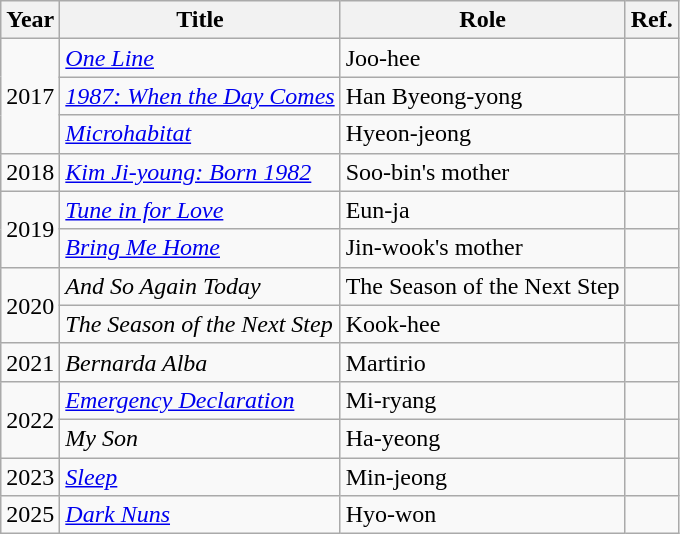<table class="wikitable">
<tr>
<th>Year</th>
<th>Title</th>
<th>Role</th>
<th>Ref.</th>
</tr>
<tr>
<td rowspan="3">2017</td>
<td><em><a href='#'>One Line</a></em></td>
<td>Joo-hee</td>
<td></td>
</tr>
<tr>
<td><em><a href='#'>1987: When the Day Comes</a></em></td>
<td>Han Byeong-yong</td>
<td></td>
</tr>
<tr>
<td><em><a href='#'>Microhabitat</a></em></td>
<td>Hyeon-jeong</td>
<td></td>
</tr>
<tr>
<td>2018</td>
<td><em><a href='#'>Kim Ji-young: Born 1982</a></em></td>
<td>Soo-bin's mother</td>
<td></td>
</tr>
<tr>
<td rowspan="2">2019</td>
<td><em><a href='#'>Tune in for Love</a></em></td>
<td>Eun-ja</td>
<td></td>
</tr>
<tr>
<td><em><a href='#'>Bring Me Home</a></em></td>
<td>Jin-wook's mother</td>
<td></td>
</tr>
<tr>
<td rowspan="2">2020</td>
<td><em>And So Again Today</em></td>
<td>The Season of the Next Step</td>
<td></td>
</tr>
<tr>
<td><em>The Season of the Next Step</em></td>
<td>Kook-hee</td>
<td></td>
</tr>
<tr>
<td>2021</td>
<td><em>Bernarda Alba</em></td>
<td>Martirio</td>
<td></td>
</tr>
<tr>
<td rowspan="2">2022</td>
<td><em><a href='#'>Emergency Declaration</a></em></td>
<td>Mi-ryang</td>
<td></td>
</tr>
<tr>
<td><em>My Son</em></td>
<td>Ha-yeong</td>
<td></td>
</tr>
<tr>
<td>2023</td>
<td><em><a href='#'>Sleep</a></em></td>
<td>Min-jeong</td>
<td></td>
</tr>
<tr>
<td>2025</td>
<td><em><a href='#'>Dark Nuns</a></em></td>
<td>Hyo-won</td>
<td></td>
</tr>
</table>
